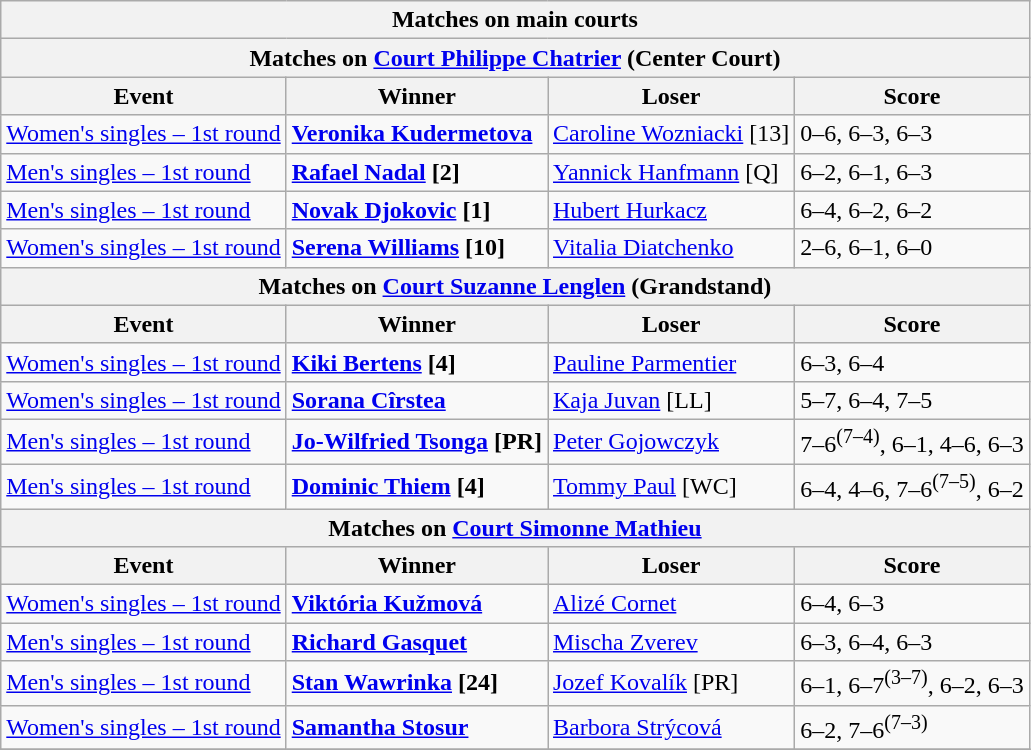<table class="wikitable">
<tr>
<th colspan=4 style=white-space:nowrap>Matches on main courts</th>
</tr>
<tr>
<th colspan=4>Matches on <a href='#'>Court Philippe Chatrier</a> (Center Court)</th>
</tr>
<tr>
<th>Event</th>
<th>Winner</th>
<th>Loser</th>
<th>Score</th>
</tr>
<tr>
<td><a href='#'>Women's singles – 1st round</a></td>
<td> <strong><a href='#'>Veronika Kudermetova</a></strong></td>
<td> <a href='#'>Caroline Wozniacki</a> [13]</td>
<td>0–6, 6–3, 6–3</td>
</tr>
<tr>
<td><a href='#'>Men's singles – 1st round</a></td>
<td> <strong><a href='#'>Rafael Nadal</a> [2]</strong></td>
<td> <a href='#'>Yannick Hanfmann</a> [Q]</td>
<td>6–2, 6–1, 6–3</td>
</tr>
<tr>
<td><a href='#'>Men's singles – 1st round</a></td>
<td> <strong><a href='#'>Novak Djokovic</a> [1]</strong></td>
<td> <a href='#'>Hubert Hurkacz</a></td>
<td>6–4, 6–2, 6–2</td>
</tr>
<tr>
<td><a href='#'>Women's singles – 1st round</a></td>
<td> <strong><a href='#'>Serena Williams</a> [10]</strong></td>
<td> <a href='#'>Vitalia Diatchenko</a></td>
<td>2–6, 6–1, 6–0</td>
</tr>
<tr>
<th colspan=4>Matches on <a href='#'>Court Suzanne Lenglen</a> (Grandstand)</th>
</tr>
<tr>
<th>Event</th>
<th>Winner</th>
<th>Loser</th>
<th>Score</th>
</tr>
<tr>
<td><a href='#'>Women's singles – 1st round</a></td>
<td> <strong><a href='#'>Kiki Bertens</a> [4]</strong></td>
<td> <a href='#'>Pauline Parmentier</a></td>
<td>6–3, 6–4</td>
</tr>
<tr>
<td><a href='#'>Women's singles – 1st round</a></td>
<td> <strong><a href='#'>Sorana Cîrstea</a></strong></td>
<td> <a href='#'>Kaja Juvan</a> [LL]</td>
<td>5–7, 6–4, 7–5</td>
</tr>
<tr>
<td><a href='#'>Men's singles – 1st round</a></td>
<td> <strong><a href='#'>Jo-Wilfried Tsonga</a> [PR]</strong></td>
<td> <a href='#'>Peter Gojowczyk</a></td>
<td>7–6<sup>(7–4)</sup>, 6–1, 4–6, 6–3</td>
</tr>
<tr>
<td><a href='#'>Men's singles – 1st round</a></td>
<td> <strong><a href='#'>Dominic Thiem</a> [4]</strong></td>
<td> <a href='#'>Tommy Paul</a> [WC]</td>
<td>6–4, 4–6, 7–6<sup>(7–5)</sup>, 6–2</td>
</tr>
<tr>
<th colspan=4>Matches on <a href='#'>Court Simonne Mathieu</a></th>
</tr>
<tr>
<th>Event</th>
<th>Winner</th>
<th>Loser</th>
<th>Score</th>
</tr>
<tr>
<td><a href='#'>Women's singles – 1st round</a></td>
<td> <strong><a href='#'>Viktória Kužmová</a></strong></td>
<td> <a href='#'>Alizé Cornet</a></td>
<td>6–4, 6–3</td>
</tr>
<tr>
<td><a href='#'>Men's singles – 1st round</a></td>
<td> <strong><a href='#'>Richard Gasquet</a></strong></td>
<td> <a href='#'>Mischa Zverev</a></td>
<td>6–3, 6–4, 6–3</td>
</tr>
<tr>
<td><a href='#'>Men's singles – 1st round</a></td>
<td> <strong><a href='#'>Stan Wawrinka</a> [24]</strong></td>
<td> <a href='#'>Jozef Kovalík</a> [PR]</td>
<td>6–1, 6–7<sup>(3–7)</sup>, 6–2, 6–3</td>
</tr>
<tr>
<td><a href='#'>Women's singles – 1st round</a></td>
<td> <strong><a href='#'>Samantha Stosur</a></strong></td>
<td> <a href='#'>Barbora Strýcová</a></td>
<td>6–2, 7–6<sup>(7–3)</sup></td>
</tr>
<tr>
</tr>
</table>
